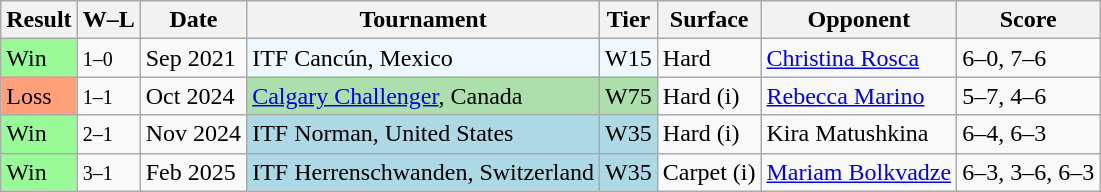<table class="sortable wikitable">
<tr>
<th>Result</th>
<th class="unsortable">W–L</th>
<th>Date</th>
<th>Tournament</th>
<th>Tier</th>
<th>Surface</th>
<th>Opponent</th>
<th class="unsortable">Score</th>
</tr>
<tr>
<td bgcolor="98FB98">Win</td>
<td><small>1–0</small></td>
<td>Sep 2021</td>
<td style="background:#f0f8ff;">ITF Cancún, Mexico</td>
<td style="background:#f0f8ff;">W15</td>
<td>Hard</td>
<td> <a href='#'>Christina Rosca</a></td>
<td>6–0, 7–6</td>
</tr>
<tr>
<td bgcolor=ffa07a>Loss</td>
<td><small>1–1</small></td>
<td>Oct 2024</td>
<td bgcolor=addfad><a href='#'>Calgary Challenger</a>, Canada</td>
<td bgcolor=addfad>W75</td>
<td>Hard (i)</td>
<td> <a href='#'>Rebecca Marino</a></td>
<td>5–7, 4–6</td>
</tr>
<tr>
<td bgcolor="98FB98">Win</td>
<td><small>2–1</small></td>
<td>Nov 2024</td>
<td style="background:lightblue;">ITF Norman, United States</td>
<td style="background:lightblue;">W35</td>
<td>Hard (i)</td>
<td> Kira Matushkina</td>
<td>6–4, 6–3</td>
</tr>
<tr>
<td bgcolor="98FB98">Win</td>
<td><small>3–1</small></td>
<td>Feb 2025</td>
<td style="background:lightblue;">ITF Herrenschwanden, Switzerland</td>
<td style="background:lightblue;">W35</td>
<td>Carpet (i)</td>
<td> <a href='#'>Mariam Bolkvadze</a></td>
<td>6–3, 3–6, 6–3</td>
</tr>
</table>
